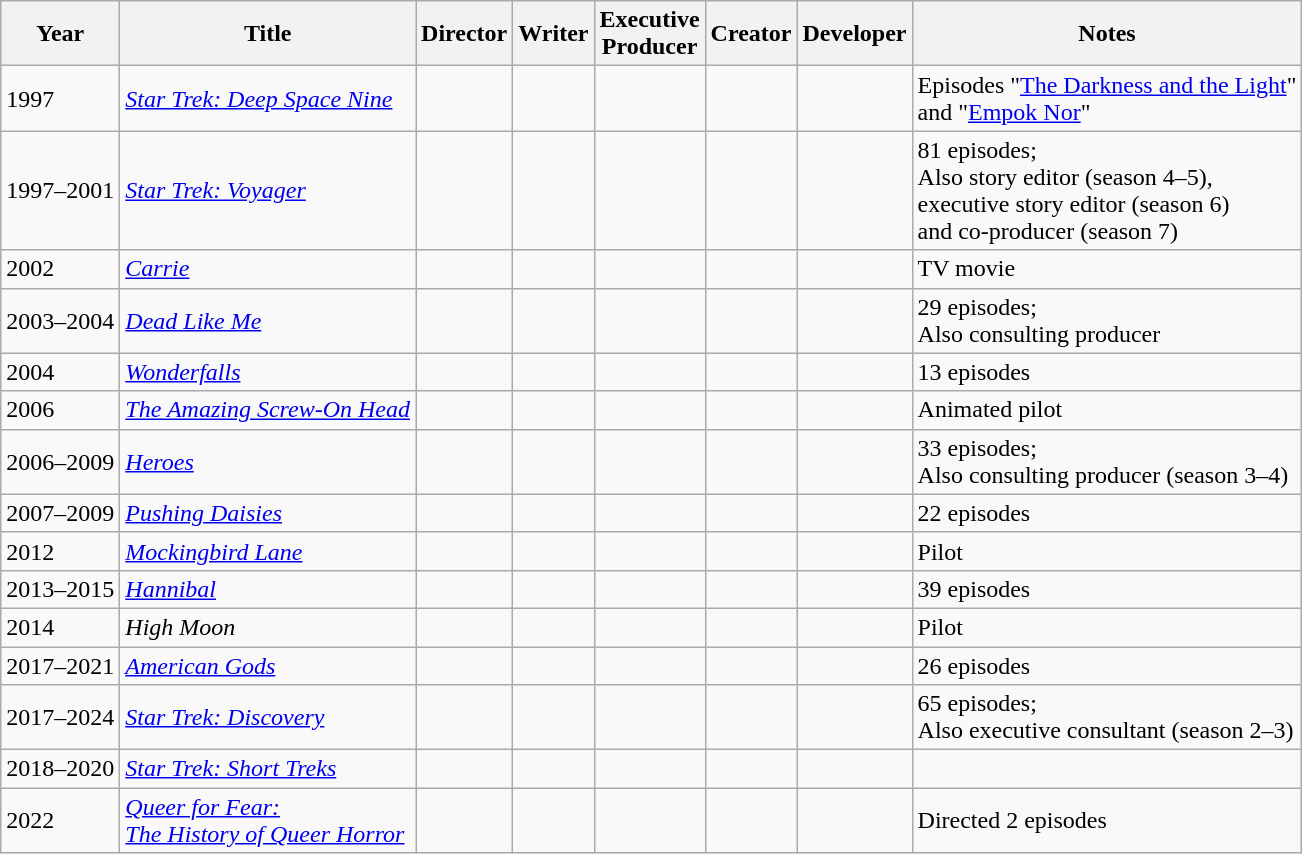<table class="wikitable">
<tr>
<th>Year</th>
<th>Title</th>
<th>Director</th>
<th>Writer</th>
<th>Executive<br>Producer</th>
<th>Creator</th>
<th>Developer</th>
<th>Notes</th>
</tr>
<tr>
<td>1997</td>
<td><em><a href='#'>Star Trek: Deep Space Nine</a></em></td>
<td></td>
<td></td>
<td></td>
<td></td>
<td></td>
<td>Episodes "<a href='#'>The Darkness and the Light</a>"<br>and "<a href='#'>Empok Nor</a>"</td>
</tr>
<tr>
<td>1997–2001</td>
<td><em><a href='#'>Star Trek: Voyager</a></em></td>
<td></td>
<td></td>
<td></td>
<td></td>
<td></td>
<td>81 episodes;<br>Also story editor (season 4–5),<br>executive story editor (season 6)<br>and co-producer (season 7)</td>
</tr>
<tr>
<td>2002</td>
<td><em><a href='#'>Carrie</a></em></td>
<td></td>
<td></td>
<td></td>
<td></td>
<td></td>
<td>TV movie</td>
</tr>
<tr>
<td>2003–2004</td>
<td><em><a href='#'>Dead Like Me</a></em></td>
<td></td>
<td></td>
<td></td>
<td></td>
<td></td>
<td>29 episodes;<br>Also consulting producer</td>
</tr>
<tr>
<td>2004</td>
<td><em><a href='#'>Wonderfalls</a></em></td>
<td></td>
<td></td>
<td></td>
<td></td>
<td></td>
<td>13 episodes</td>
</tr>
<tr>
<td>2006</td>
<td><em><a href='#'>The Amazing Screw-On Head</a></em></td>
<td></td>
<td></td>
<td></td>
<td></td>
<td></td>
<td>Animated pilot</td>
</tr>
<tr>
<td>2006–2009</td>
<td><em><a href='#'>Heroes</a></em></td>
<td></td>
<td></td>
<td></td>
<td></td>
<td></td>
<td>33 episodes;<br>Also consulting producer (season 3–4)</td>
</tr>
<tr>
<td>2007–2009</td>
<td><em><a href='#'>Pushing Daisies</a></em></td>
<td></td>
<td></td>
<td></td>
<td></td>
<td></td>
<td>22 episodes</td>
</tr>
<tr>
<td>2012</td>
<td><em><a href='#'>Mockingbird Lane</a></em></td>
<td></td>
<td></td>
<td></td>
<td></td>
<td></td>
<td>Pilot</td>
</tr>
<tr>
<td>2013–2015</td>
<td><em><a href='#'>Hannibal</a></em></td>
<td></td>
<td></td>
<td></td>
<td></td>
<td></td>
<td>39 episodes</td>
</tr>
<tr>
<td>2014</td>
<td><em>High Moon</em></td>
<td></td>
<td></td>
<td></td>
<td></td>
<td></td>
<td>Pilot</td>
</tr>
<tr>
<td>2017–2021</td>
<td><em><a href='#'>American Gods</a></em></td>
<td></td>
<td></td>
<td></td>
<td></td>
<td></td>
<td>26 episodes</td>
</tr>
<tr>
<td>2017–2024</td>
<td><em><a href='#'>Star Trek: Discovery</a></em></td>
<td></td>
<td></td>
<td></td>
<td></td>
<td></td>
<td>65 episodes;<br>Also executive consultant (season 2–3)</td>
</tr>
<tr>
<td>2018–2020</td>
<td><em><a href='#'>Star Trek: Short Treks</a></em></td>
<td></td>
<td></td>
<td></td>
<td></td>
<td></td>
<td></td>
</tr>
<tr>
<td>2022</td>
<td><em><a href='#'>Queer for Fear:<br>The History of Queer Horror</a></em></td>
<td></td>
<td></td>
<td></td>
<td></td>
<td></td>
<td>Directed 2 episodes</td>
</tr>
</table>
